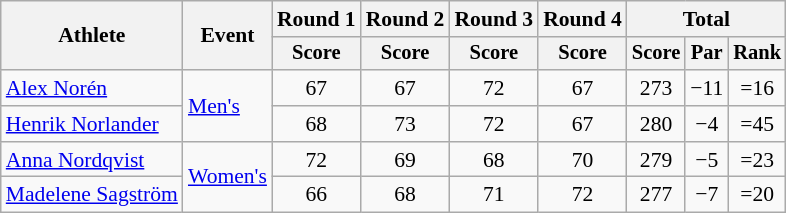<table class=wikitable style="font-size:90%;text-align:center">
<tr>
<th rowspan=2>Athlete</th>
<th rowspan=2>Event</th>
<th>Round 1</th>
<th>Round 2</th>
<th>Round 3</th>
<th>Round 4</th>
<th colspan=3>Total</th>
</tr>
<tr style="font-size:95%">
<th>Score</th>
<th>Score</th>
<th>Score</th>
<th>Score</th>
<th>Score</th>
<th>Par</th>
<th>Rank</th>
</tr>
<tr>
<td align=left><a href='#'>Alex Norén</a></td>
<td align=left rowspan=2><a href='#'>Men's</a></td>
<td>67</td>
<td>67</td>
<td>72</td>
<td>67</td>
<td>273</td>
<td>−11</td>
<td>=16</td>
</tr>
<tr>
<td align=left><a href='#'>Henrik Norlander</a></td>
<td>68</td>
<td>73</td>
<td>72</td>
<td>67</td>
<td>280</td>
<td>−4</td>
<td>=45</td>
</tr>
<tr>
<td align=left><a href='#'>Anna Nordqvist</a></td>
<td align=left rowspan=2><a href='#'>Women's</a></td>
<td>72</td>
<td>69</td>
<td>68</td>
<td>70</td>
<td>279</td>
<td>−5</td>
<td>=23</td>
</tr>
<tr>
<td align=left><a href='#'>Madelene Sagström</a></td>
<td>66</td>
<td>68</td>
<td>71</td>
<td>72</td>
<td>277</td>
<td>−7</td>
<td>=20</td>
</tr>
</table>
